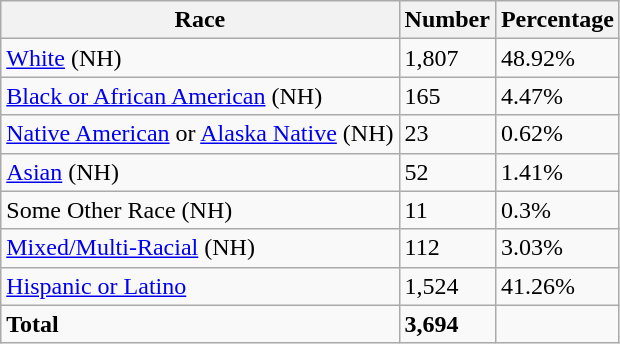<table class="wikitable">
<tr>
<th>Race</th>
<th>Number</th>
<th>Percentage</th>
</tr>
<tr>
<td><a href='#'>White</a> (NH)</td>
<td>1,807</td>
<td>48.92%</td>
</tr>
<tr>
<td><a href='#'>Black or African American</a> (NH)</td>
<td>165</td>
<td>4.47%</td>
</tr>
<tr>
<td><a href='#'>Native American</a> or <a href='#'>Alaska Native</a> (NH)</td>
<td>23</td>
<td>0.62%</td>
</tr>
<tr>
<td><a href='#'>Asian</a> (NH)</td>
<td>52</td>
<td>1.41%</td>
</tr>
<tr>
<td>Some Other Race (NH)</td>
<td>11</td>
<td>0.3%</td>
</tr>
<tr>
<td><a href='#'>Mixed/Multi-Racial</a> (NH)</td>
<td>112</td>
<td>3.03%</td>
</tr>
<tr>
<td><a href='#'>Hispanic or Latino</a></td>
<td>1,524</td>
<td>41.26%</td>
</tr>
<tr>
<td><strong>Total</strong></td>
<td><strong>3,694</strong></td>
<td></td>
</tr>
</table>
